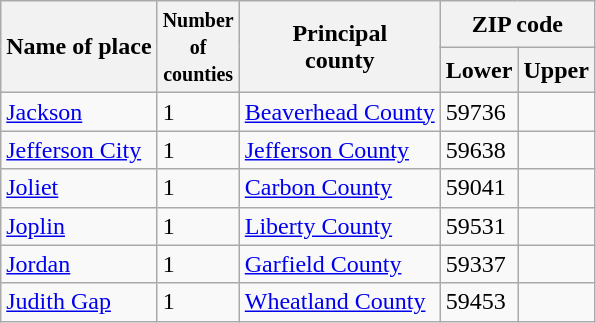<table class=wikitable>
<tr>
<th rowspan=2>Name of place</th>
<th rowspan=2><small>Number <br>of<br>counties</small></th>
<th rowspan=2>Principal <br> county</th>
<th colspan=2>ZIP code</th>
</tr>
<tr>
<th>Lower</th>
<th>Upper</th>
</tr>
<tr>
<td><a href='#'>Jackson</a></td>
<td>1</td>
<td><a href='#'>Beaverhead County</a></td>
<td>59736</td>
<td></td>
</tr>
<tr>
<td><a href='#'>Jefferson City</a></td>
<td>1</td>
<td><a href='#'>Jefferson County</a></td>
<td>59638</td>
<td></td>
</tr>
<tr>
<td><a href='#'>Joliet</a></td>
<td>1</td>
<td><a href='#'>Carbon County</a></td>
<td>59041</td>
<td></td>
</tr>
<tr>
<td><a href='#'>Joplin</a></td>
<td>1</td>
<td><a href='#'>Liberty County</a></td>
<td>59531</td>
<td></td>
</tr>
<tr>
<td><a href='#'>Jordan</a></td>
<td>1</td>
<td><a href='#'>Garfield County</a></td>
<td>59337</td>
<td></td>
</tr>
<tr>
<td><a href='#'>Judith Gap</a></td>
<td>1</td>
<td><a href='#'>Wheatland County</a></td>
<td>59453</td>
<td></td>
</tr>
</table>
